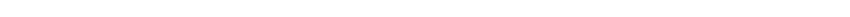<table style="width:88%; text-align:center;">
<tr style="color:white;">
<td style="background:"><strong>5</strong></td>
<td style="background:"><strong>27</strong></td>
</tr>
</table>
